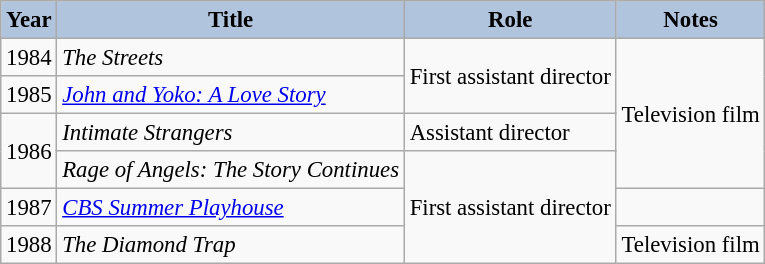<table class="wikitable" style="font-size:95%;">
<tr>
<th style="background:#B0C4DE;">Year</th>
<th style="background:#B0C4DE;">Title</th>
<th style="background:#B0C4DE;">Role</th>
<th style="background:#B0C4DE;">Notes</th>
</tr>
<tr>
<td>1984</td>
<td><em>The Streets</em></td>
<td rowspan=2>First assistant director</td>
<td rowspan=4>Television film</td>
</tr>
<tr>
<td>1985</td>
<td><em><a href='#'>John and Yoko: A Love Story</a></em></td>
</tr>
<tr>
<td rowspan=2>1986</td>
<td><em>Intimate Strangers</em></td>
<td>Assistant director</td>
</tr>
<tr>
<td><em>Rage of Angels: The Story Continues</em></td>
<td rowspan=3>First assistant director</td>
</tr>
<tr>
<td>1987</td>
<td><em><a href='#'>CBS Summer Playhouse</a></em></td>
<td></td>
</tr>
<tr>
<td>1988</td>
<td><em>The Diamond Trap</em></td>
<td>Television film</td>
</tr>
</table>
